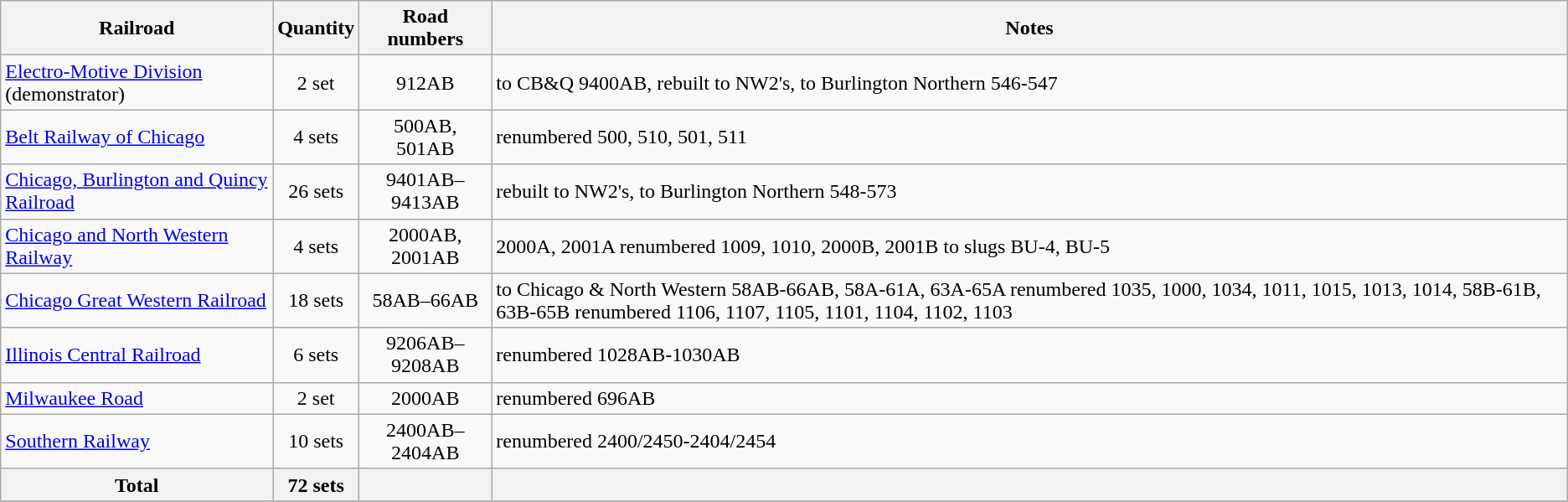<table class="sortable wikitable">
<tr>
<th>Railroad</th>
<th>Quantity</th>
<th>Road numbers</th>
<th>Notes</th>
</tr>
<tr>
<td><a href='#'>Electro-Motive Division</a> (demonstrator)</td>
<td style="text-align:center;">2 set</td>
<td style="text-align:center;">912AB</td>
<td>to CB&Q 9400AB, rebuilt to NW2's, to Burlington Northern 546-547</td>
</tr>
<tr>
<td><a href='#'>Belt Railway of Chicago</a></td>
<td style="text-align:center;">4 sets</td>
<td style="text-align:center;">500AB, 501AB</td>
<td>renumbered 500, 510, 501, 511</td>
</tr>
<tr>
<td><a href='#'>Chicago, Burlington and Quincy Railroad</a></td>
<td style="text-align:center;">26 sets</td>
<td style="text-align:center;">9401AB–9413AB</td>
<td>rebuilt to NW2's, to Burlington Northern 548-573</td>
</tr>
<tr>
<td><a href='#'>Chicago and North Western Railway</a></td>
<td style="text-align:center;">4 sets</td>
<td style="text-align:center;">2000AB, 2001AB</td>
<td>2000A, 2001A renumbered 1009, 1010, 2000B, 2001B to slugs BU-4, BU-5</td>
</tr>
<tr>
<td><a href='#'>Chicago Great Western Railroad</a></td>
<td style="text-align:center;">18 sets</td>
<td style="text-align:center;">58AB–66AB</td>
<td>to Chicago & North Western 58AB-66AB, 58A-61A, 63A-65A renumbered 1035, 1000, 1034, 1011, 1015, 1013, 1014,  58B-61B, 63B-65B renumbered 1106, 1107, 1105, 1101, 1104, 1102, 1103</td>
</tr>
<tr>
<td><a href='#'>Illinois Central Railroad</a></td>
<td style="text-align:center;">6 sets</td>
<td style="text-align:center;">9206AB–9208AB</td>
<td>renumbered 1028AB-1030AB</td>
</tr>
<tr>
<td><a href='#'>Milwaukee Road</a></td>
<td style="text-align:center;">2 set</td>
<td style="text-align:center;">2000AB</td>
<td>renumbered 696AB</td>
</tr>
<tr>
<td><a href='#'>Southern Railway</a></td>
<td style="text-align:center;">10 sets</td>
<td style="text-align:center;">2400AB–2404AB</td>
<td>renumbered 2400/2450-2404/2454</td>
</tr>
<tr>
<th>Total</th>
<th>72 sets</th>
<th></th>
<th></th>
</tr>
<tr>
</tr>
</table>
